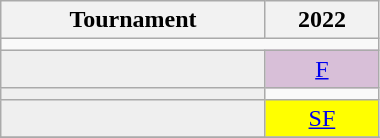<table class="wikitable" style="width:20%; margin:0">
<tr>
<th>Tournament</th>
<th>2022</th>
</tr>
<tr>
<td colspan="20" style="text-align:left"></td>
</tr>
<tr>
<td style="background:#efefef;"></td>
<td style="text-align:center; background:thistle;"><a href='#'>F</a></td>
</tr>
<tr>
<td style="background:#efefef;"></td>
<td></td>
</tr>
<tr>
<td style="background:#efefef;"></td>
<td style="text-align:center; background:yellow;"><a href='#'>SF</a></td>
</tr>
<tr>
</tr>
</table>
